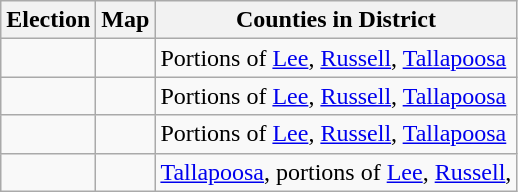<table class="wikitable">
<tr>
<th>Election</th>
<th>Map</th>
<th>Counties in District</th>
</tr>
<tr>
<td></td>
<td></td>
<td>Portions of <a href='#'>Lee</a>, <a href='#'>Russell</a>, <a href='#'>Tallapoosa</a></td>
</tr>
<tr>
<td></td>
<td></td>
<td>Portions of <a href='#'>Lee</a>, <a href='#'>Russell</a>, <a href='#'>Tallapoosa</a></td>
</tr>
<tr>
<td></td>
<td></td>
<td>Portions of <a href='#'>Lee</a>, <a href='#'>Russell</a>, <a href='#'>Tallapoosa</a></td>
</tr>
<tr>
<td></td>
<td></td>
<td><a href='#'>Tallapoosa</a>, portions of <a href='#'>Lee</a>, <a href='#'>Russell</a>,</td>
</tr>
</table>
